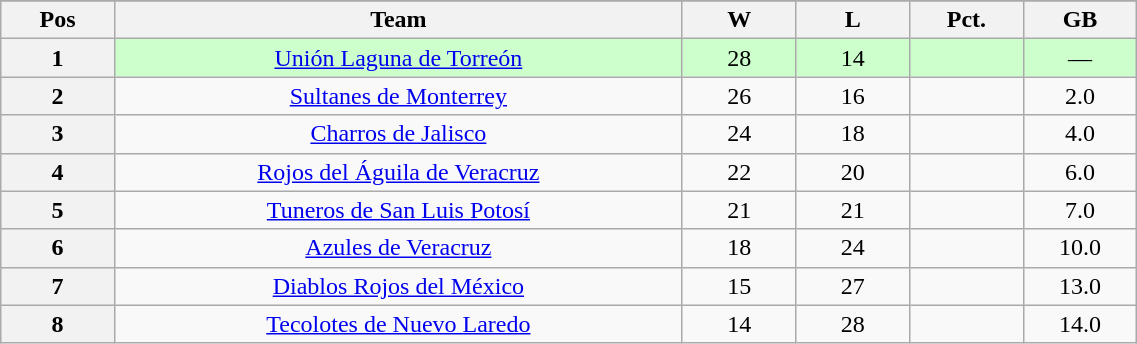<table class="wikitable plainrowheaders" width="60%" style="text-align:center;">
<tr>
</tr>
<tr>
<th scope="col" width="5%">Pos</th>
<th scope="col" width="25%">Team</th>
<th scope="col" width="5%">W</th>
<th scope="col" width="5%">L</th>
<th scope="col" width="5%">Pct.</th>
<th scope="col" width="5%">GB</th>
</tr>
<tr style="background-color:#ccffcc;">
<th>1</th>
<td><a href='#'>Unión Laguna de Torreón</a></td>
<td>28</td>
<td>14</td>
<td></td>
<td>—</td>
</tr>
<tr>
<th>2</th>
<td><a href='#'>Sultanes de Monterrey</a></td>
<td>26</td>
<td>16</td>
<td></td>
<td>2.0</td>
</tr>
<tr>
<th>3</th>
<td><a href='#'>Charros de Jalisco</a></td>
<td>24</td>
<td>18</td>
<td></td>
<td>4.0</td>
</tr>
<tr>
<th>4</th>
<td><a href='#'>Rojos del Águila de Veracruz</a></td>
<td>22</td>
<td>20</td>
<td></td>
<td>6.0</td>
</tr>
<tr>
<th>5</th>
<td><a href='#'>Tuneros de San Luis Potosí</a></td>
<td>21</td>
<td>21</td>
<td></td>
<td>7.0</td>
</tr>
<tr>
<th>6</th>
<td><a href='#'>Azules de Veracruz</a></td>
<td>18</td>
<td>24</td>
<td></td>
<td>10.0</td>
</tr>
<tr>
<th>7</th>
<td><a href='#'>Diablos Rojos del México</a></td>
<td>15</td>
<td>27</td>
<td></td>
<td>13.0</td>
</tr>
<tr>
<th>8</th>
<td><a href='#'>Tecolotes de Nuevo Laredo</a></td>
<td>14</td>
<td>28</td>
<td></td>
<td>14.0</td>
</tr>
</table>
